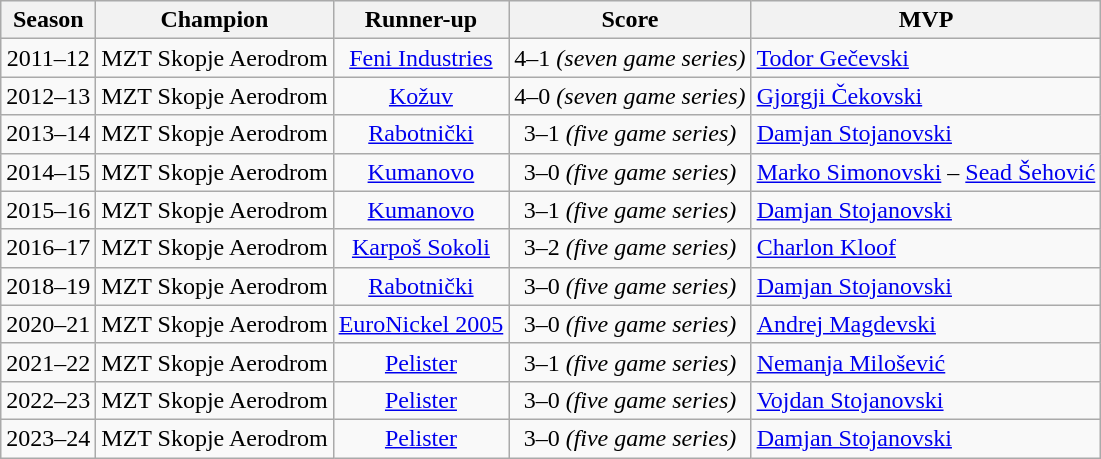<table class="wikitable" style="border-collapse:collapse; text-align:left">
<tr style="background:#f0f6fa;">
<th>Season</th>
<th>Champion</th>
<th>Runner-up</th>
<th>Score</th>
<th>MVP</th>
</tr>
<tr>
<td align="center">2011–12</td>
<td align="center">MZT Skopje Aerodrom</td>
<td align="center"><a href='#'>Feni Industries</a></td>
<td align="center">4–1 <em>(seven game series)</em></td>
<td align="left"> <a href='#'>Todor Gečevski</a></td>
</tr>
<tr>
<td align="center">2012–13</td>
<td align="center">MZT Skopje Aerodrom</td>
<td align="center"><a href='#'>Kožuv</a></td>
<td align="center">4–0 <em>(seven game series)</em></td>
<td align="left"> <a href='#'>Gjorgji Čekovski</a></td>
</tr>
<tr>
<td align="center">2013–14</td>
<td align="center">MZT Skopje Aerodrom</td>
<td align="center"><a href='#'>Rabotnički</a></td>
<td align="center">3–1 <em>(five game series)</em></td>
<td align="left">  <a href='#'>Damjan Stojanovski</a></td>
</tr>
<tr>
<td align="center">2014–15</td>
<td align="center">MZT Skopje Aerodrom</td>
<td align="center"><a href='#'>Kumanovo</a></td>
<td align="center">3–0 <em>(five game series)</em></td>
<td align="left">  <a href='#'>Marko Simonovski</a> –  <a href='#'>Sead Šehović</a></td>
</tr>
<tr>
<td align="center">2015–16</td>
<td align="center">MZT Skopje Aerodrom</td>
<td align="center"><a href='#'>Kumanovo</a></td>
<td align="center">3–1 <em>(five game series)</em></td>
<td align="left"> <a href='#'>Damjan Stojanovski</a></td>
</tr>
<tr>
<td align="center">2016–17</td>
<td align="center">MZT Skopje Aerodrom</td>
<td align="center"><a href='#'>Karpoš Sokoli</a></td>
<td align="center">3–2 <em>(five game series)</em></td>
<td align="left"> <a href='#'>Charlon Kloof</a></td>
</tr>
<tr>
<td align="center">2018–19</td>
<td align="center">MZT Skopje Aerodrom</td>
<td align="center"><a href='#'>Rabotnički</a></td>
<td align="center">3–0 <em>(five game series)</em></td>
<td align="left"> <a href='#'>Damjan Stojanovski</a></td>
</tr>
<tr>
<td align="center">2020–21</td>
<td align="center">MZT Skopje Aerodrom</td>
<td align="center"><a href='#'>EuroNickel 2005</a></td>
<td align="center">3–0 <em>(five game series)</em></td>
<td align="left"> <a href='#'>Andrej Magdevski</a></td>
</tr>
<tr>
<td align="center">2021–22</td>
<td align="center">MZT Skopje Aerodrom</td>
<td align="center"><a href='#'>Pelister</a></td>
<td align="center">3–1 <em>(five game series)</em></td>
<td align="left"> <a href='#'>Nemanja Milošević</a></td>
</tr>
<tr>
<td align="center">2022–23</td>
<td align="center">MZT Skopje Aerodrom</td>
<td align="center"><a href='#'>Pelister</a></td>
<td align="center">3–0 <em>(five game series)</em></td>
<td align="left"> <a href='#'>Vojdan Stojanovski</a></td>
</tr>
<tr>
<td align="center">2023–24</td>
<td align="center">MZT Skopje Aerodrom</td>
<td align="center"><a href='#'>Pelister</a></td>
<td align="center">3–0 <em>(five game series)</em></td>
<td align="left"> <a href='#'>Damjan Stojanovski</a></td>
</tr>
</table>
